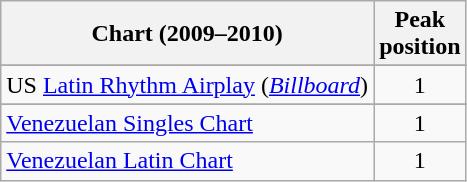<table class="wikitable sortable">
<tr>
<th align="left">Chart (2009–2010)</th>
<th align="left">Peak<br>position</th>
</tr>
<tr>
</tr>
<tr>
<td>US <a href='#'>Latin Rhythm Airplay</a> (<em><a href='#'>Billboard</a></em>)</td>
<td align="center">1</td>
</tr>
<tr>
</tr>
<tr>
</tr>
<tr>
<td><a href='#'>Venezuelan Singles Chart</a></td>
<td align="center">1</td>
</tr>
<tr>
<td><a href='#'>Venezuelan Latin Chart</a></td>
<td align="center">1</td>
</tr>
</table>
